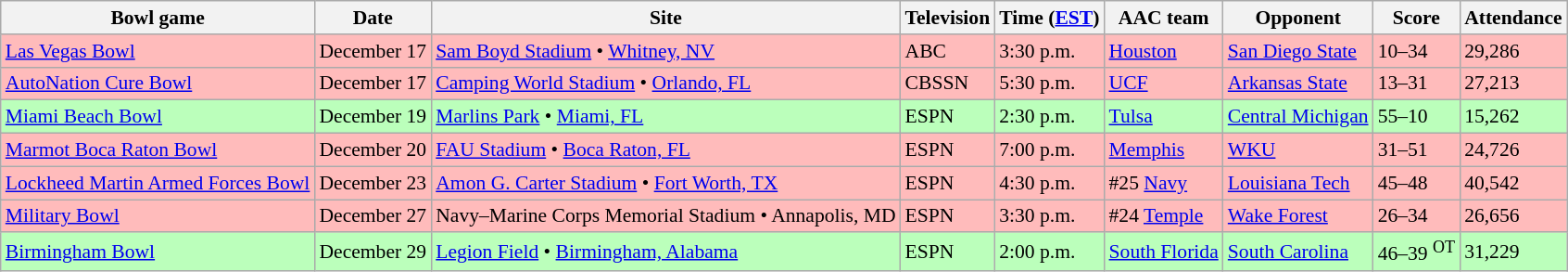<table class="wikitable" style="font-size:90%;">
<tr>
<th>Bowl game</th>
<th>Date</th>
<th>Site</th>
<th>Television</th>
<th>Time (<a href='#'>EST</a>)</th>
<th>AAC team</th>
<th>Opponent</th>
<th>Score</th>
<th>Attendance</th>
</tr>
<tr bgcolor=#fbb>
<td><a href='#'>Las Vegas Bowl</a></td>
<td>December 17</td>
<td><a href='#'>Sam Boyd Stadium</a> • <a href='#'>Whitney, NV</a></td>
<td>ABC</td>
<td>3:30 p.m.</td>
<td><a href='#'>Houston</a></td>
<td><a href='#'>San Diego State</a></td>
<td>10–34</td>
<td>29,286</td>
</tr>
<tr bgcolor=#fbb>
<td><a href='#'>AutoNation Cure Bowl</a></td>
<td>December 17</td>
<td><a href='#'>Camping World Stadium</a> • <a href='#'>Orlando, FL</a></td>
<td>CBSSN</td>
<td>5:30 p.m.</td>
<td><a href='#'>UCF</a></td>
<td><a href='#'>Arkansas State</a></td>
<td>13–31</td>
<td>27,213</td>
</tr>
<tr bgcolor=#bfb>
<td><a href='#'>Miami Beach Bowl</a></td>
<td>December 19</td>
<td><a href='#'>Marlins Park</a> • <a href='#'>Miami, FL</a></td>
<td>ESPN</td>
<td>2:30 p.m.</td>
<td><a href='#'>Tulsa</a></td>
<td><a href='#'>Central Michigan</a></td>
<td>55–10</td>
<td>15,262</td>
</tr>
<tr bgcolor=#fbb>
<td><a href='#'>Marmot Boca Raton Bowl</a></td>
<td>December 20</td>
<td><a href='#'>FAU Stadium</a> • <a href='#'>Boca Raton, FL</a></td>
<td>ESPN</td>
<td>7:00 p.m.</td>
<td><a href='#'>Memphis</a></td>
<td><a href='#'>WKU</a></td>
<td>31–51</td>
<td>24,726</td>
</tr>
<tr bgcolor=#fbb>
<td><a href='#'>Lockheed Martin Armed Forces Bowl</a></td>
<td>December 23</td>
<td><a href='#'>Amon G. Carter Stadium</a> • <a href='#'>Fort Worth, TX</a></td>
<td>ESPN</td>
<td>4:30 p.m.</td>
<td>#25 <a href='#'>Navy</a></td>
<td><a href='#'>Louisiana Tech</a></td>
<td>45–48</td>
<td>40,542</td>
</tr>
<tr bgcolor=#fbb>
<td><a href='#'>Military Bowl</a></td>
<td>December 27</td>
<td>Navy–Marine Corps Memorial Stadium • Annapolis, MD</td>
<td>ESPN</td>
<td>3:30 p.m.</td>
<td>#24 <a href='#'>Temple</a></td>
<td><a href='#'>Wake Forest</a></td>
<td>26–34</td>
<td>26,656</td>
</tr>
<tr bgcolor=#bfb>
<td><a href='#'>Birmingham Bowl</a></td>
<td>December 29</td>
<td><a href='#'>Legion Field</a> • <a href='#'>Birmingham, Alabama</a></td>
<td>ESPN</td>
<td>2:00 p.m.</td>
<td><a href='#'>South Florida</a></td>
<td><a href='#'>South Carolina</a></td>
<td>46–39 <sup>OT</sup></td>
<td>31,229</td>
</tr>
</table>
